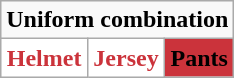<table class="wikitable"  style="display: inline-table;">
<tr>
<td align="center" Colspan="3"><strong>Uniform combination</strong></td>
</tr>
<tr align="center">
<td style="background:white; color:#cb333b"><strong>Helmet</strong></td>
<td style="background:white; color:#cb333b"><strong>Jersey</strong></td>
<td style="background:#cb333b; color:#000000"><strong>Pants</strong></td>
</tr>
</table>
